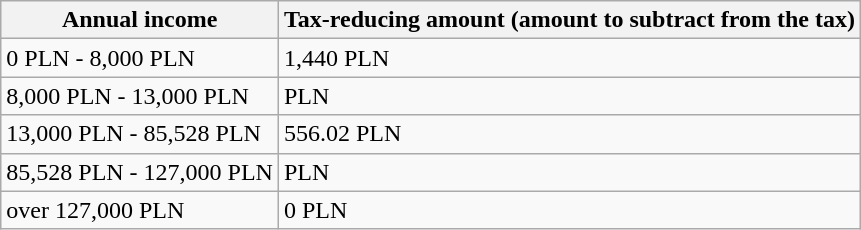<table class="wikitable">
<tr>
<th>Annual income</th>
<th>Tax-reducing amount (amount to subtract from the tax)</th>
</tr>
<tr>
<td>0 PLN - 8,000 PLN</td>
<td>1,440 PLN</td>
</tr>
<tr>
<td>8,000 PLN - 13,000 PLN</td>
<td> PLN</td>
</tr>
<tr>
<td>13,000 PLN - 85,528 PLN</td>
<td>556.02 PLN</td>
</tr>
<tr>
<td>85,528 PLN - 127,000 PLN</td>
<td>PLN</td>
</tr>
<tr>
<td>over 127,000 PLN</td>
<td>0 PLN</td>
</tr>
</table>
